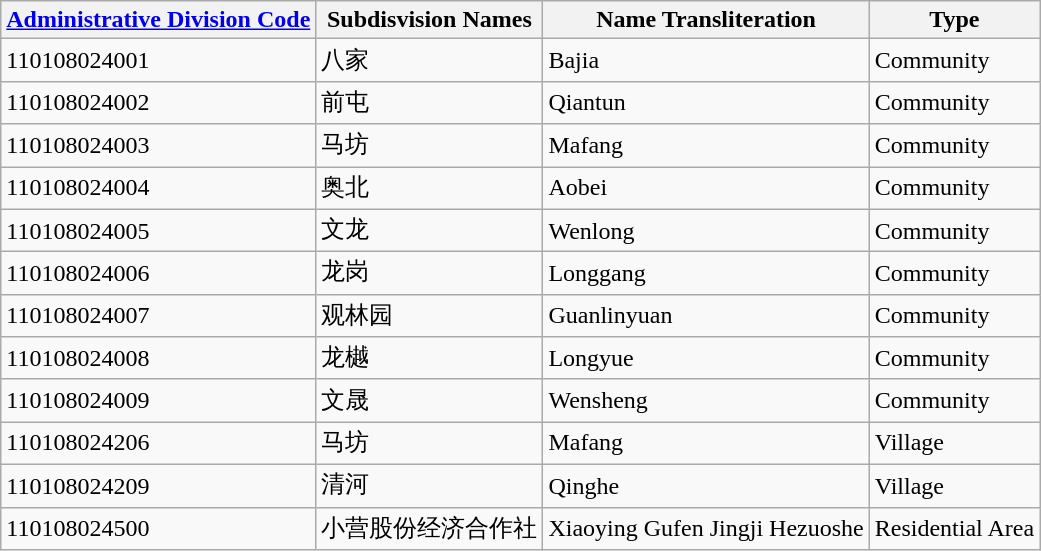<table class="wikitable sortable">
<tr>
<th><a href='#'>Administrative Division Code</a></th>
<th>Subdisvision Names</th>
<th>Name Transliteration</th>
<th>Type</th>
</tr>
<tr>
<td>110108024001</td>
<td>八家</td>
<td>Bajia</td>
<td>Community</td>
</tr>
<tr>
<td>110108024002</td>
<td>前屯</td>
<td>Qiantun</td>
<td>Community</td>
</tr>
<tr>
<td>110108024003</td>
<td>马坊</td>
<td>Mafang</td>
<td>Community</td>
</tr>
<tr>
<td>110108024004</td>
<td>奥北</td>
<td>Aobei</td>
<td>Community</td>
</tr>
<tr>
<td>110108024005</td>
<td>文龙</td>
<td>Wenlong</td>
<td>Community</td>
</tr>
<tr>
<td>110108024006</td>
<td>龙岗</td>
<td>Longgang</td>
<td>Community</td>
</tr>
<tr>
<td>110108024007</td>
<td>观林园</td>
<td>Guanlinyuan</td>
<td>Community</td>
</tr>
<tr>
<td>110108024008</td>
<td>龙樾</td>
<td>Longyue</td>
<td>Community</td>
</tr>
<tr>
<td>110108024009</td>
<td>文晟</td>
<td>Wensheng</td>
<td>Community</td>
</tr>
<tr>
<td>110108024206</td>
<td>马坊</td>
<td>Mafang</td>
<td>Village</td>
</tr>
<tr>
<td>110108024209</td>
<td>清河</td>
<td>Qinghe</td>
<td>Village</td>
</tr>
<tr>
<td>110108024500</td>
<td>小营股份经济合作社</td>
<td>Xiaoying Gufen Jingji Hezuoshe</td>
<td>Residential Area</td>
</tr>
</table>
